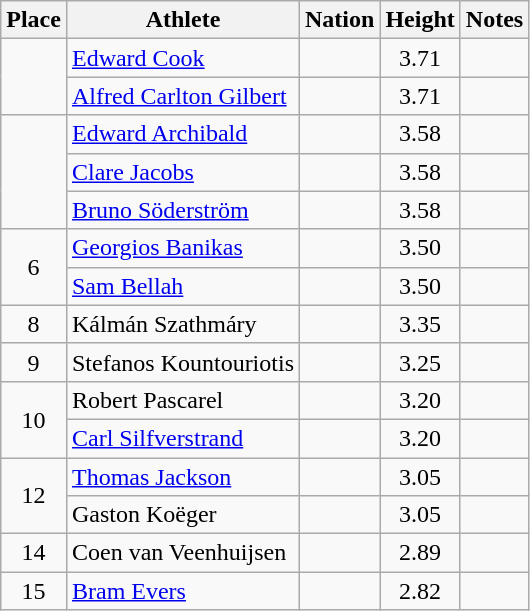<table class="wikitable sortable" style="text-align:center">
<tr>
<th>Place</th>
<th>Athlete</th>
<th>Nation</th>
<th>Height</th>
<th>Notes</th>
</tr>
<tr>
<td align=center rowspan=2></td>
<td align=left><a href='#'>Edward Cook</a></td>
<td align=left></td>
<td>3.71</td>
<td></td>
</tr>
<tr>
<td align=left><a href='#'>Alfred Carlton Gilbert</a></td>
<td align=left></td>
<td>3.71</td>
<td></td>
</tr>
<tr>
<td align=center rowspan=3></td>
<td align=left><a href='#'>Edward Archibald</a></td>
<td align=left></td>
<td>3.58</td>
<td></td>
</tr>
<tr>
<td align=left><a href='#'>Clare Jacobs</a></td>
<td align=left></td>
<td>3.58</td>
<td></td>
</tr>
<tr>
<td align=left><a href='#'>Bruno Söderström</a></td>
<td align=left></td>
<td>3.58</td>
<td></td>
</tr>
<tr>
<td align=center rowspan=2>6</td>
<td align=left><a href='#'>Georgios Banikas</a></td>
<td align=left></td>
<td>3.50</td>
<td></td>
</tr>
<tr>
<td align=left><a href='#'>Sam Bellah</a></td>
<td align=left></td>
<td>3.50</td>
<td></td>
</tr>
<tr>
<td>8</td>
<td align=left>Kálmán Szathmáry</td>
<td align=left></td>
<td>3.35</td>
<td></td>
</tr>
<tr>
<td>9</td>
<td align=left>Stefanos Kountouriotis</td>
<td align=left></td>
<td>3.25</td>
<td></td>
</tr>
<tr>
<td align=center rowspan=2>10</td>
<td align=left>Robert Pascarel</td>
<td align=left></td>
<td>3.20</td>
<td></td>
</tr>
<tr>
<td align=left><a href='#'>Carl Silfverstrand</a></td>
<td align=left></td>
<td>3.20</td>
<td></td>
</tr>
<tr>
<td align=center rowspan=2>12</td>
<td align=left><a href='#'>Thomas Jackson</a></td>
<td align=left></td>
<td>3.05</td>
<td></td>
</tr>
<tr>
<td align=left>Gaston Koëger</td>
<td align=left></td>
<td>3.05</td>
<td></td>
</tr>
<tr>
<td>14</td>
<td align=left>Coen van Veenhuijsen</td>
<td align=left></td>
<td>2.89</td>
<td></td>
</tr>
<tr>
<td>15</td>
<td align=left><a href='#'>Bram Evers</a></td>
<td align=left></td>
<td>2.82</td>
<td></td>
</tr>
</table>
